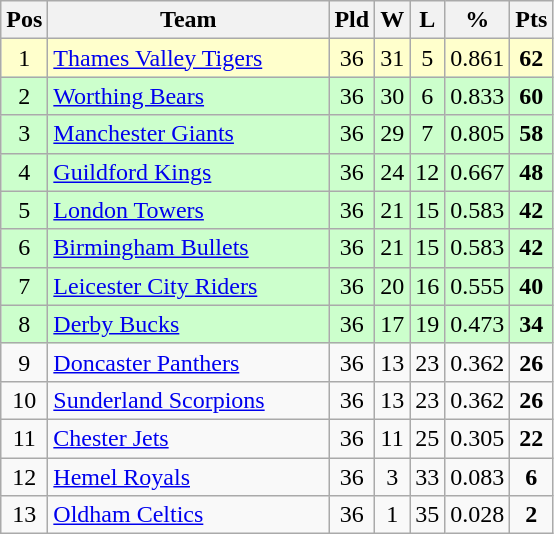<table class="wikitable" style="text-align: center;">
<tr>
<th>Pos</th>
<th scope="col" style="width: 180px;">Team</th>
<th>Pld</th>
<th>W</th>
<th>L</th>
<th>%</th>
<th>Pts</th>
</tr>
<tr style="background: #ffffcc;">
<td>1</td>
<td style="text-align:left;"><a href='#'>Thames Valley Tigers</a></td>
<td>36</td>
<td>31</td>
<td>5</td>
<td>0.861</td>
<td><strong>62</strong></td>
</tr>
<tr style="background: #ccffcc;">
<td>2</td>
<td style="text-align:left;"><a href='#'>Worthing Bears</a></td>
<td>36</td>
<td>30</td>
<td>6</td>
<td>0.833</td>
<td><strong>60</strong></td>
</tr>
<tr style="background: #ccffcc;">
<td>3</td>
<td style="text-align:left;"><a href='#'>Manchester Giants</a></td>
<td>36</td>
<td>29</td>
<td>7</td>
<td>0.805</td>
<td><strong>58</strong></td>
</tr>
<tr style="background: #ccffcc;">
<td>4</td>
<td style="text-align:left;"><a href='#'>Guildford Kings</a></td>
<td>36</td>
<td>24</td>
<td>12</td>
<td>0.667</td>
<td><strong>48</strong></td>
</tr>
<tr style="background: #ccffcc;">
<td>5</td>
<td style="text-align:left;"><a href='#'>London Towers</a></td>
<td>36</td>
<td>21</td>
<td>15</td>
<td>0.583</td>
<td><strong>42</strong></td>
</tr>
<tr style="background: #ccffcc;">
<td>6</td>
<td style="text-align:left;"><a href='#'>Birmingham Bullets</a></td>
<td>36</td>
<td>21</td>
<td>15</td>
<td>0.583</td>
<td><strong>42</strong></td>
</tr>
<tr style="background: #ccffcc;">
<td>7</td>
<td style="text-align:left;"><a href='#'>Leicester City Riders</a></td>
<td>36</td>
<td>20</td>
<td>16</td>
<td>0.555</td>
<td><strong>40</strong></td>
</tr>
<tr style="background: #ccffcc;">
<td>8</td>
<td style="text-align:left;"><a href='#'>Derby Bucks</a></td>
<td>36</td>
<td>17</td>
<td>19</td>
<td>0.473</td>
<td><strong>34</strong></td>
</tr>
<tr style="background: ;">
<td>9</td>
<td style="text-align:left;"><a href='#'>Doncaster Panthers</a></td>
<td>36</td>
<td>13</td>
<td>23</td>
<td>0.362</td>
<td><strong>26</strong></td>
</tr>
<tr style="background: ;">
<td>10</td>
<td style="text-align:left;"><a href='#'>Sunderland Scorpions</a></td>
<td>36</td>
<td>13</td>
<td>23</td>
<td>0.362</td>
<td><strong>26</strong></td>
</tr>
<tr style="background: ;">
<td>11</td>
<td style="text-align:left;"><a href='#'>Chester Jets</a></td>
<td>36</td>
<td>11</td>
<td>25</td>
<td>0.305</td>
<td><strong>22</strong></td>
</tr>
<tr style="background: ;">
<td>12</td>
<td style="text-align:left;"><a href='#'>Hemel Royals</a></td>
<td>36</td>
<td>3</td>
<td>33</td>
<td>0.083</td>
<td><strong>6</strong></td>
</tr>
<tr style="background: ;">
<td>13</td>
<td style="text-align:left;"><a href='#'>Oldham Celtics</a></td>
<td>36</td>
<td>1</td>
<td>35</td>
<td>0.028</td>
<td><strong>2</strong></td>
</tr>
</table>
